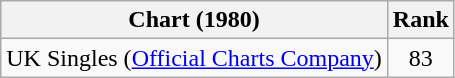<table class="wikitable">
<tr>
<th>Chart (1980)</th>
<th>Rank</th>
</tr>
<tr>
<td>UK Singles (<a href='#'>Official Charts Company</a>)</td>
<td align="center">83</td>
</tr>
</table>
